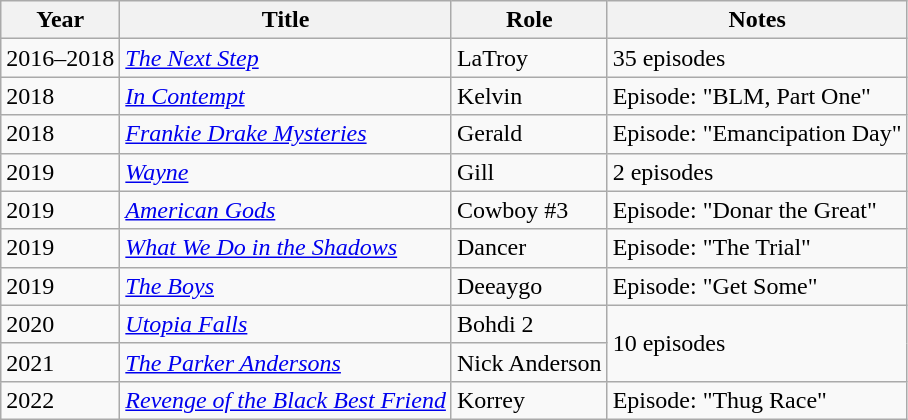<table class="wikitable sortable">
<tr>
<th>Year</th>
<th>Title</th>
<th>Role</th>
<th>Notes</th>
</tr>
<tr>
<td>2016–2018</td>
<td data-sort-value="Next Step, The"><a href='#'><em>The Next Step</em></a></td>
<td>LaTroy</td>
<td>35 episodes</td>
</tr>
<tr>
<td>2018</td>
<td><em><a href='#'>In Contempt</a></em></td>
<td>Kelvin</td>
<td>Episode: "BLM, Part One"</td>
</tr>
<tr>
<td>2018</td>
<td><em><a href='#'>Frankie Drake Mysteries</a></em></td>
<td>Gerald</td>
<td>Episode: "Emancipation Day"</td>
</tr>
<tr>
<td>2019</td>
<td><a href='#'><em>Wayne</em></a></td>
<td>Gill</td>
<td>2 episodes</td>
</tr>
<tr>
<td>2019</td>
<td><a href='#'><em>American Gods</em></a></td>
<td>Cowboy #3</td>
<td>Episode: "Donar the Great"</td>
</tr>
<tr>
<td>2019</td>
<td><a href='#'><em>What We Do in the Shadows</em></a></td>
<td>Dancer</td>
<td>Episode: "The Trial"</td>
</tr>
<tr>
<td>2019</td>
<td data-sort-value="Boys, The"><a href='#'><em>The Boys</em></a></td>
<td>Deeaygo</td>
<td>Episode: "Get Some"</td>
</tr>
<tr>
<td>2020</td>
<td><em><a href='#'>Utopia Falls</a></em></td>
<td>Bohdi 2</td>
<td rowspan="2">10 episodes</td>
</tr>
<tr>
<td>2021</td>
<td data-sort-value="Parker Andersons, The"><em><a href='#'>The Parker Andersons</a></em></td>
<td>Nick Anderson</td>
</tr>
<tr>
<td>2022</td>
<td><em><a href='#'>Revenge of the Black Best Friend</a></em></td>
<td>Korrey</td>
<td>Episode: "Thug Race"</td>
</tr>
</table>
